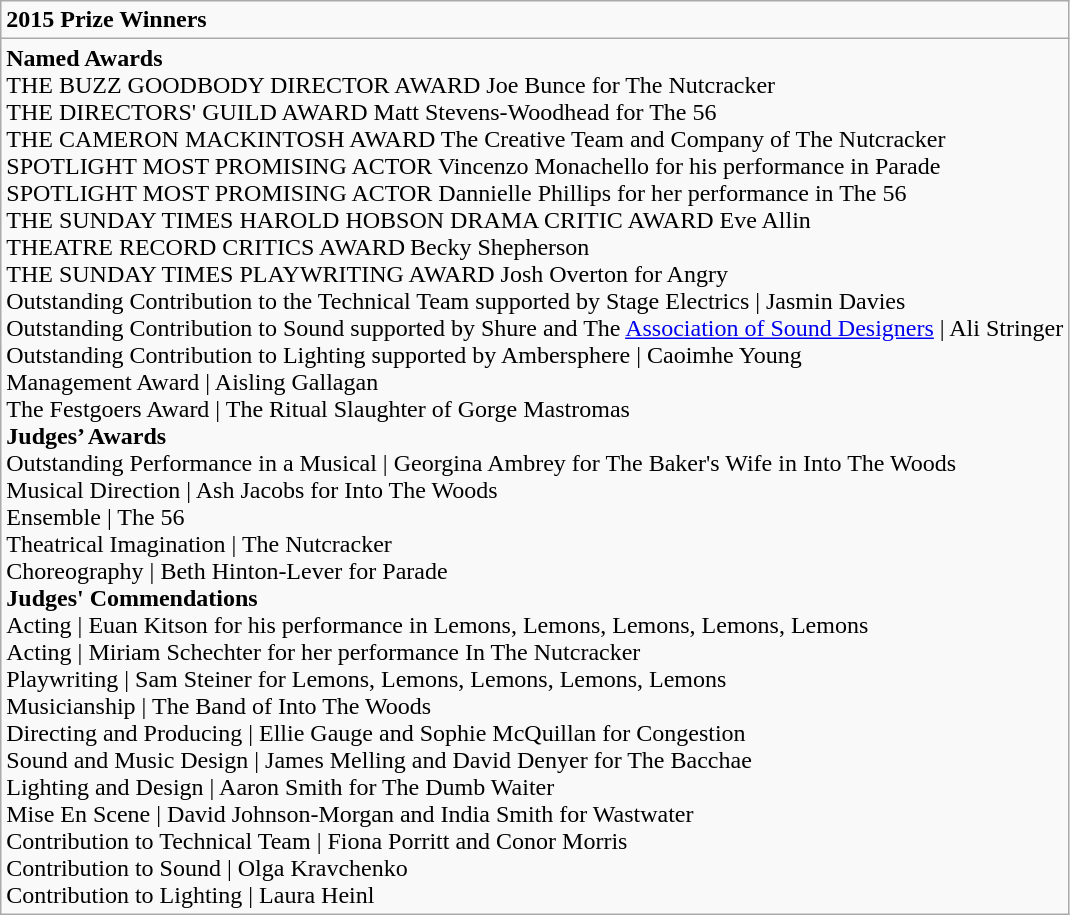<table role="presentation" class="wikitable mw-collapsible mw-collapsed">
<tr>
<td><strong>2015 Prize Winners</strong></td>
</tr>
<tr>
<td><strong>Named Awards</strong><br>THE BUZZ GOODBODY DIRECTOR AWARD Joe Bunce for The Nutcracker<br>THE DIRECTORS' GUILD AWARD Matt Stevens-Woodhead for The 56<br>THE CAMERON MACKINTOSH AWARD The Creative Team and Company of The Nutcracker<br>SPOTLIGHT MOST PROMISING ACTOR Vincenzo Monachello for his performance in Parade<br>SPOTLIGHT MOST PROMISING ACTOR Dannielle Phillips for her performance in The 56<br>THE SUNDAY TIMES HAROLD HOBSON DRAMA CRITIC AWARD Eve Allin<br>THEATRE RECORD CRITICS AWARD<small> </small> Becky Shepherson<br>THE SUNDAY TIMES PLAYWRITING AWARD Josh Overton for Angry<br>Outstanding Contribution to the Technical Team supported by Stage Electrics   |  Jasmin Davies<br>Outstanding Contribution to Sound supported by Shure and The <a href='#'>Association of Sound Designers</a>   |  Ali Stringer<br>Outstanding Contribution to Lighting supported by Ambersphere   |  Caoimhe Young<br>Management Award   |  Aisling Gallagan<br>The Festgoers Award   |  The Ritual Slaughter of Gorge Mastromas<br><strong>Judges’ Awards</strong><br>Outstanding Performance in a Musical  |  Georgina Ambrey for The Baker's Wife in Into The Woods<br>Musical Direction  |  Ash Jacobs for Into The Woods<br>Ensemble  |  The 56<br>Theatrical Imagination  |  The Nutcracker<br>Choreography   |  Beth Hinton-Lever for Parade<br><strong>Judges' Commendations</strong><br>Acting  |  Euan Kitson for his performance in Lemons, Lemons, Lemons, Lemons, Lemons<br>Acting   |  Miriam Schechter for her performance In The Nutcracker<br>Playwriting  |  Sam Steiner for Lemons, Lemons, Lemons, Lemons, Lemons<br>Musicianship  |  The Band of Into The Woods<br>Directing and Producing  |  Ellie Gauge and Sophie McQuillan for Congestion<br>Sound and Music Design   |  James Melling and David Denyer for The Bacchae<br>Lighting and Design   |  Aaron Smith for The Dumb Waiter<br>Mise En Scene  |  David Johnson-Morgan and India Smith for Wastwater<br>Contribution to Technical Team  |  Fiona Porritt and Conor Morris<br>Contribution to Sound  |  Olga Kravchenko<br>Contribution to Lighting  |  Laura Heinl</td>
</tr>
</table>
